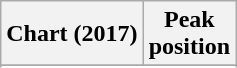<table class="wikitable sortable plainrowheaders" style="text-align:center">
<tr>
<th scope="col">Chart (2017)</th>
<th scope="col">Peak<br> position</th>
</tr>
<tr>
</tr>
<tr>
</tr>
<tr>
</tr>
</table>
